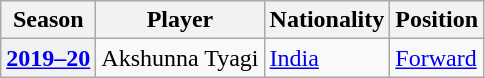<table class="wikitable sortable">
<tr>
<th scope="col">Season</th>
<th scope="col">Player</th>
<th scope="col">Nationality</th>
<th scope="col">Position</th>
</tr>
<tr>
<th scope="row" style="text-align:center"><a href='#'>2019–20</a></th>
<td>Akshunna Tyagi</td>
<td> <a href='#'>India</a></td>
<td><a href='#'>Forward</a></td>
</tr>
</table>
